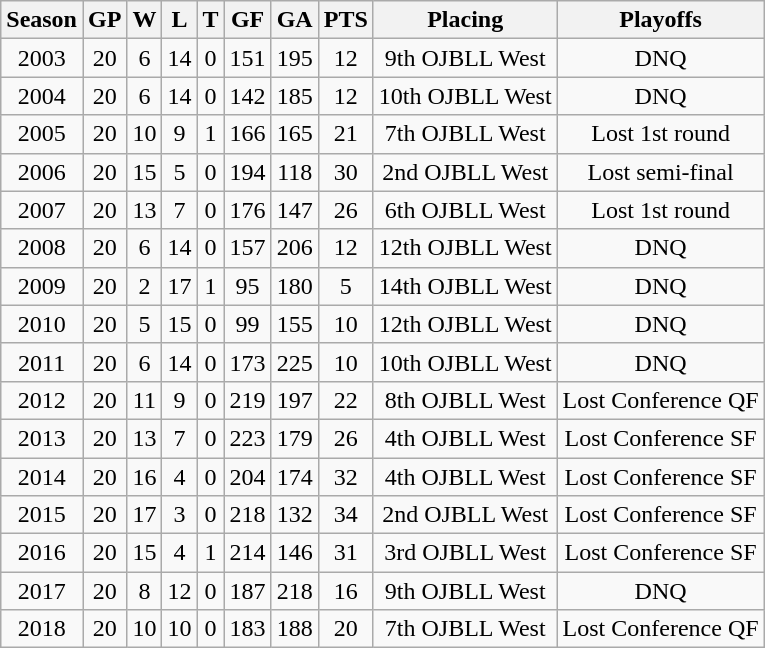<table class="wikitable" style="text-align:center">
<tr>
<th>Season</th>
<th>GP</th>
<th>W</th>
<th>L</th>
<th>T</th>
<th>GF</th>
<th>GA</th>
<th>PTS</th>
<th>Placing</th>
<th>Playoffs</th>
</tr>
<tr>
<td>2003</td>
<td>20</td>
<td>6</td>
<td>14</td>
<td>0</td>
<td>151</td>
<td>195</td>
<td>12</td>
<td>9th OJBLL West</td>
<td>DNQ</td>
</tr>
<tr>
<td>2004</td>
<td>20</td>
<td>6</td>
<td>14</td>
<td>0</td>
<td>142</td>
<td>185</td>
<td>12</td>
<td>10th OJBLL West</td>
<td>DNQ</td>
</tr>
<tr>
<td>2005</td>
<td>20</td>
<td>10</td>
<td>9</td>
<td>1</td>
<td>166</td>
<td>165</td>
<td>21</td>
<td>7th OJBLL West</td>
<td>Lost 1st round</td>
</tr>
<tr>
<td>2006</td>
<td>20</td>
<td>15</td>
<td>5</td>
<td>0</td>
<td>194</td>
<td>118</td>
<td>30</td>
<td>2nd OJBLL West</td>
<td>Lost semi-final</td>
</tr>
<tr>
<td>2007</td>
<td>20</td>
<td>13</td>
<td>7</td>
<td>0</td>
<td>176</td>
<td>147</td>
<td>26</td>
<td>6th OJBLL West</td>
<td>Lost 1st round</td>
</tr>
<tr>
<td>2008</td>
<td>20</td>
<td>6</td>
<td>14</td>
<td>0</td>
<td>157</td>
<td>206</td>
<td>12</td>
<td>12th OJBLL West</td>
<td>DNQ</td>
</tr>
<tr>
<td>2009</td>
<td>20</td>
<td>2</td>
<td>17</td>
<td>1</td>
<td>95</td>
<td>180</td>
<td>5</td>
<td>14th OJBLL West</td>
<td>DNQ</td>
</tr>
<tr>
<td>2010</td>
<td>20</td>
<td>5</td>
<td>15</td>
<td>0</td>
<td>99</td>
<td>155</td>
<td>10</td>
<td>12th OJBLL West</td>
<td>DNQ</td>
</tr>
<tr>
<td>2011</td>
<td>20</td>
<td>6</td>
<td>14</td>
<td>0</td>
<td>173</td>
<td>225</td>
<td>10</td>
<td>10th OJBLL West</td>
<td>DNQ</td>
</tr>
<tr>
<td>2012</td>
<td>20</td>
<td>11</td>
<td>9</td>
<td>0</td>
<td>219</td>
<td>197</td>
<td>22</td>
<td>8th OJBLL West</td>
<td>Lost Conference QF</td>
</tr>
<tr>
<td>2013</td>
<td>20</td>
<td>13</td>
<td>7</td>
<td>0</td>
<td>223</td>
<td>179</td>
<td>26</td>
<td>4th OJBLL West</td>
<td>Lost Conference SF</td>
</tr>
<tr>
<td>2014</td>
<td>20</td>
<td>16</td>
<td>4</td>
<td>0</td>
<td>204</td>
<td>174</td>
<td>32</td>
<td>4th OJBLL West</td>
<td>Lost Conference SF</td>
</tr>
<tr>
<td>2015</td>
<td>20</td>
<td>17</td>
<td>3</td>
<td>0</td>
<td>218</td>
<td>132</td>
<td>34</td>
<td>2nd OJBLL West</td>
<td>Lost Conference SF</td>
</tr>
<tr>
<td>2016</td>
<td>20</td>
<td>15</td>
<td>4</td>
<td>1</td>
<td>214</td>
<td>146</td>
<td>31</td>
<td>3rd OJBLL West</td>
<td>Lost Conference SF</td>
</tr>
<tr>
<td>2017</td>
<td>20</td>
<td>8</td>
<td>12</td>
<td>0</td>
<td>187</td>
<td>218</td>
<td>16</td>
<td>9th OJBLL West</td>
<td>DNQ</td>
</tr>
<tr>
<td>2018</td>
<td>20</td>
<td>10</td>
<td>10</td>
<td>0</td>
<td>183</td>
<td>188</td>
<td>20</td>
<td>7th OJBLL West</td>
<td>Lost Conference QF</td>
</tr>
</table>
